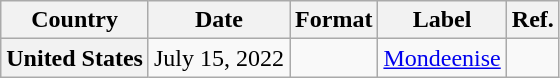<table class="wikitable plainrowheaders">
<tr>
<th scope="col">Country</th>
<th scope="col">Date</th>
<th scope="col">Format</th>
<th scope="col">Label</th>
<th scope="col">Ref.</th>
</tr>
<tr>
<th scope="row">United States</th>
<td>July 15, 2022</td>
<td></td>
<td><a href='#'>Mondeenise</a></td>
<td></td>
</tr>
</table>
